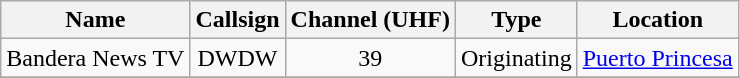<table class="wikitable sortable" style="text-align:center;">
<tr>
<th>Name</th>
<th>Callsign</th>
<th>Channel (UHF)</th>
<th>Type</th>
<th>Location</th>
</tr>
<tr>
<td>Bandera News TV</td>
<td>DWDW</td>
<td>39</td>
<td>Originating</td>
<td><a href='#'>Puerto Princesa</a></td>
</tr>
<tr>
</tr>
</table>
